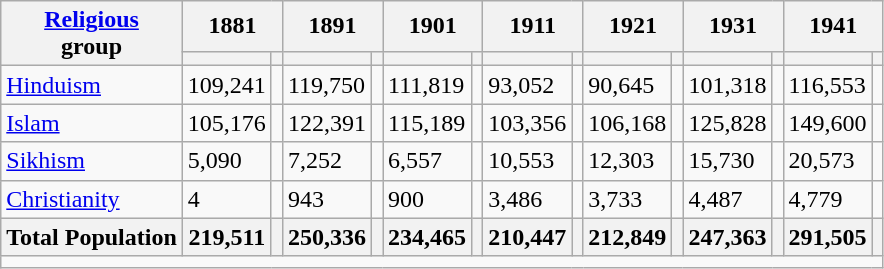<table class="wikitable sortable">
<tr>
<th rowspan="2"><a href='#'>Religious</a><br>group</th>
<th colspan="2">1881</th>
<th colspan="2">1891</th>
<th colspan="2">1901</th>
<th colspan="2">1911</th>
<th colspan="2">1921</th>
<th colspan="2">1931</th>
<th colspan="2">1941</th>
</tr>
<tr>
<th><a href='#'></a></th>
<th></th>
<th></th>
<th></th>
<th></th>
<th></th>
<th></th>
<th></th>
<th></th>
<th></th>
<th></th>
<th></th>
<th></th>
<th></th>
</tr>
<tr>
<td><a href='#'>Hinduism</a> </td>
<td>109,241</td>
<td></td>
<td>119,750</td>
<td></td>
<td>111,819</td>
<td></td>
<td>93,052</td>
<td></td>
<td>90,645</td>
<td></td>
<td>101,318</td>
<td></td>
<td>116,553</td>
<td></td>
</tr>
<tr>
<td><a href='#'>Islam</a> </td>
<td>105,176</td>
<td></td>
<td>122,391</td>
<td></td>
<td>115,189</td>
<td></td>
<td>103,356</td>
<td></td>
<td>106,168</td>
<td></td>
<td>125,828</td>
<td></td>
<td>149,600</td>
<td></td>
</tr>
<tr>
<td><a href='#'>Sikhism</a> </td>
<td>5,090</td>
<td></td>
<td>7,252</td>
<td></td>
<td>6,557</td>
<td></td>
<td>10,553</td>
<td></td>
<td>12,303</td>
<td></td>
<td>15,730</td>
<td></td>
<td>20,573</td>
<td></td>
</tr>
<tr>
<td><a href='#'>Christianity</a> </td>
<td>4</td>
<td></td>
<td>943</td>
<td></td>
<td>900</td>
<td></td>
<td>3,486</td>
<td></td>
<td>3,733</td>
<td></td>
<td>4,487</td>
<td></td>
<td>4,779</td>
<td></td>
</tr>
<tr>
<th>Total Population</th>
<th>219,511</th>
<th></th>
<th>250,336</th>
<th></th>
<th>234,465</th>
<th></th>
<th>210,447</th>
<th></th>
<th>212,849</th>
<th></th>
<th>247,363</th>
<th></th>
<th>291,505</th>
<th></th>
</tr>
<tr class="sortbottom">
<td colspan="15"></td>
</tr>
</table>
